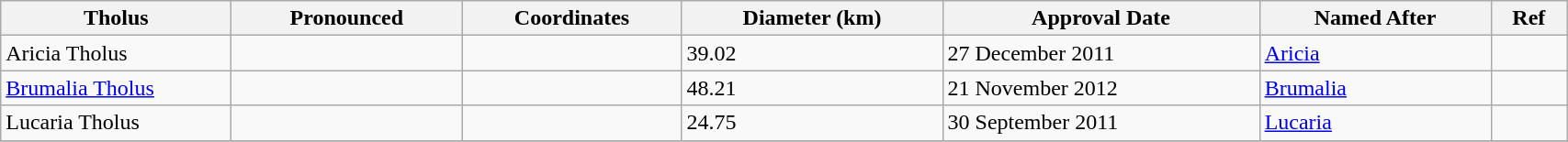<table class="wikitable" style="min-width: 90%;">
<tr>
<th style="width:10em">Tholus</th>
<th style="width:10em">Pronounced</th>
<th>Coordinates</th>
<th>Diameter (km)</th>
<th>Approval Date</th>
<th>Named After</th>
<th>Ref</th>
</tr>
<tr>
<td>Aricia Tholus</td>
<td></td>
<td></td>
<td>39.02</td>
<td>27 December 2011</td>
<td><a href='#'>Aricia</a></td>
<td></td>
</tr>
<tr>
<td><a href='#'>Brumalia Tholus</a></td>
<td></td>
<td></td>
<td>48.21</td>
<td>21 November 2012</td>
<td><a href='#'>Brumalia</a></td>
<td></td>
</tr>
<tr>
<td>Lucaria Tholus</td>
<td></td>
<td></td>
<td>24.75</td>
<td>30 September 2011</td>
<td><a href='#'>Lucaria</a></td>
<td></td>
</tr>
<tr>
</tr>
</table>
